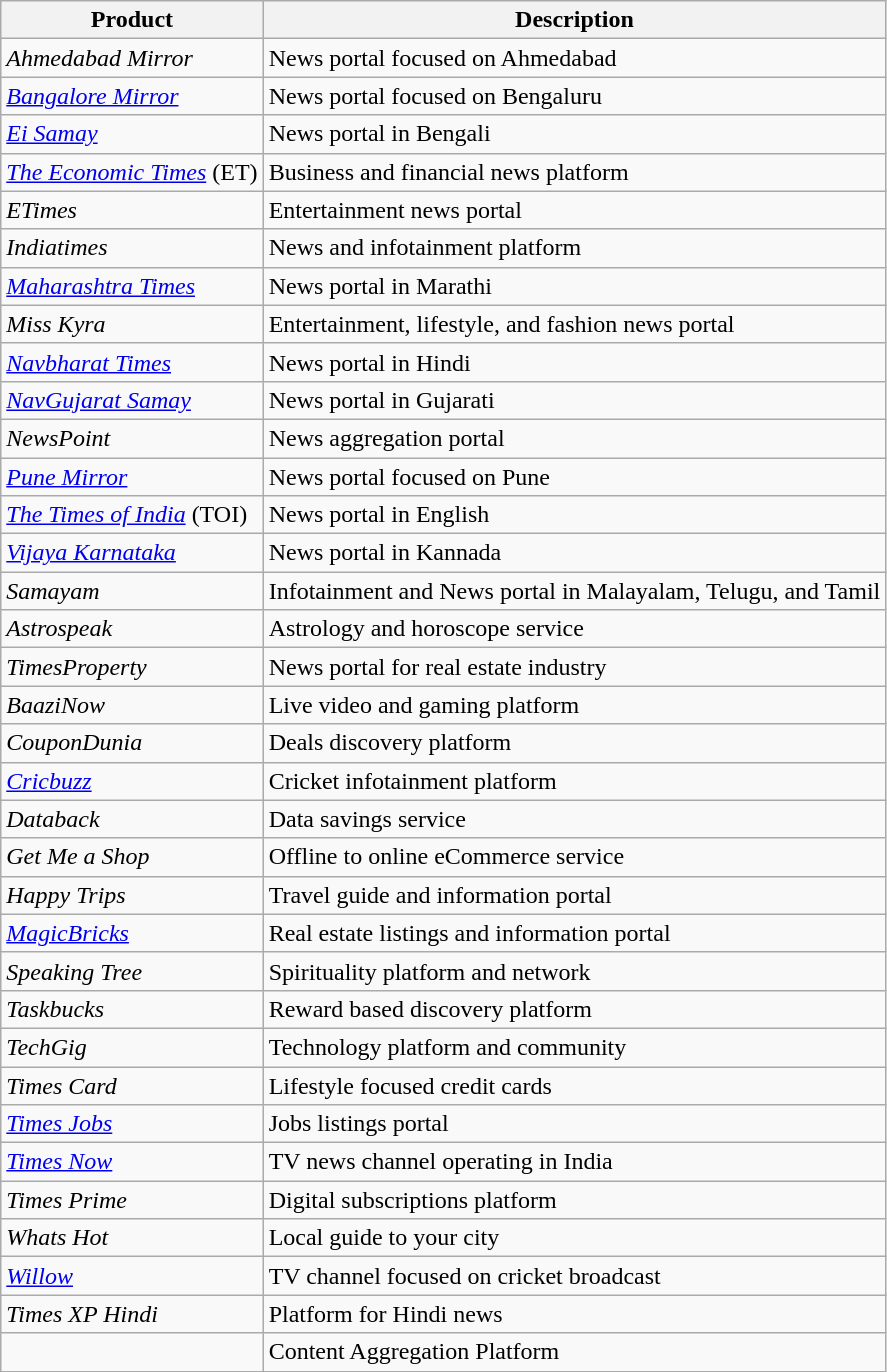<table class="wikitable sortable">
<tr>
<th scope="col">Product</th>
<th scope="col">Description</th>
</tr>
<tr>
<td><em>Ahmedabad Mirror</em></td>
<td>News portal focused on Ahmedabad</td>
</tr>
<tr>
<td><em><a href='#'>Bangalore Mirror</a></em></td>
<td>News portal focused on Bengaluru</td>
</tr>
<tr>
<td><em><a href='#'>Ei Samay</a></em></td>
<td>News portal in Bengali</td>
</tr>
<tr>
<td><em><a href='#'>The Economic Times</a></em> (ET)</td>
<td>Business and financial news platform</td>
</tr>
<tr>
<td><em>ETimes</em></td>
<td>Entertainment news portal</td>
</tr>
<tr>
<td> <em>Indiatimes</em></td>
<td>News and infotainment platform</td>
</tr>
<tr>
<td><em><a href='#'>Maharashtra Times</a></em></td>
<td>News portal in Marathi</td>
</tr>
<tr>
<td><em>Miss Kyra</em></td>
<td>Entertainment, lifestyle, and fashion news portal</td>
</tr>
<tr>
<td><em><a href='#'>Navbharat Times</a></em></td>
<td>News portal in Hindi</td>
</tr>
<tr>
<td><em><a href='#'>NavGujarat Samay</a></em></td>
<td>News portal in Gujarati</td>
</tr>
<tr>
<td><em>NewsPoint</em></td>
<td>News aggregation portal</td>
</tr>
<tr>
<td><em><a href='#'>Pune Mirror</a></em></td>
<td>News portal focused on Pune</td>
</tr>
<tr>
<td><em><a href='#'>The Times of India</a></em> (TOI)</td>
<td>News portal in English</td>
</tr>
<tr>
<td><em><a href='#'>Vijaya Karnataka</a></em></td>
<td>News portal in Kannada</td>
</tr>
<tr>
<td> <em>Samayam</em></td>
<td>Infotainment and News portal in Malayalam, Telugu, and Tamil</td>
</tr>
<tr>
<td><em>Astrospeak</em></td>
<td>Astrology and horoscope service</td>
</tr>
<tr>
<td><em>TimesProperty</em></td>
<td>News portal for real estate industry</td>
</tr>
<tr>
<td><em>BaaziNow</em></td>
<td>Live video and gaming platform</td>
</tr>
<tr>
<td><em>CouponDunia</em></td>
<td>Deals discovery platform</td>
</tr>
<tr>
<td><em><a href='#'>Cricbuzz</a></em></td>
<td>Cricket infotainment platform</td>
</tr>
<tr>
<td><em>Databack</em></td>
<td>Data savings service</td>
</tr>
<tr>
<td><em>Get Me a Shop</em></td>
<td>Offline to online eCommerce service</td>
</tr>
<tr>
<td><em>Happy Trips</em></td>
<td>Travel guide and information portal</td>
</tr>
<tr>
<td><em><a href='#'>MagicBricks</a></em></td>
<td>Real estate listings and information portal</td>
</tr>
<tr>
<td><em>Speaking Tree</em></td>
<td>Spirituality platform and network</td>
</tr>
<tr>
<td><em>Taskbucks</em></td>
<td>Reward based discovery platform</td>
</tr>
<tr>
<td><em>TechGig</em></td>
<td>Technology platform and community</td>
</tr>
<tr>
<td><em>Times Card</em></td>
<td>Lifestyle focused credit cards</td>
</tr>
<tr>
<td><em><a href='#'>Times Jobs</a></em></td>
<td>Jobs listings portal</td>
</tr>
<tr>
<td><em><a href='#'>Times Now</a></em></td>
<td>TV news channel operating in India</td>
</tr>
<tr>
<td><em>Times Prime</em></td>
<td>Digital subscriptions platform</td>
</tr>
<tr>
<td><em>Whats Hot</em></td>
<td>Local guide to your city</td>
</tr>
<tr>
<td><em><a href='#'>Willow</a></em></td>
<td>TV channel focused on cricket broadcast</td>
</tr>
<tr>
<td><em>Times XP Hindi</em></td>
<td>Platform for Hindi news</td>
</tr>
<tr>
<td></td>
<td>Content Aggregation Platform</td>
</tr>
</table>
